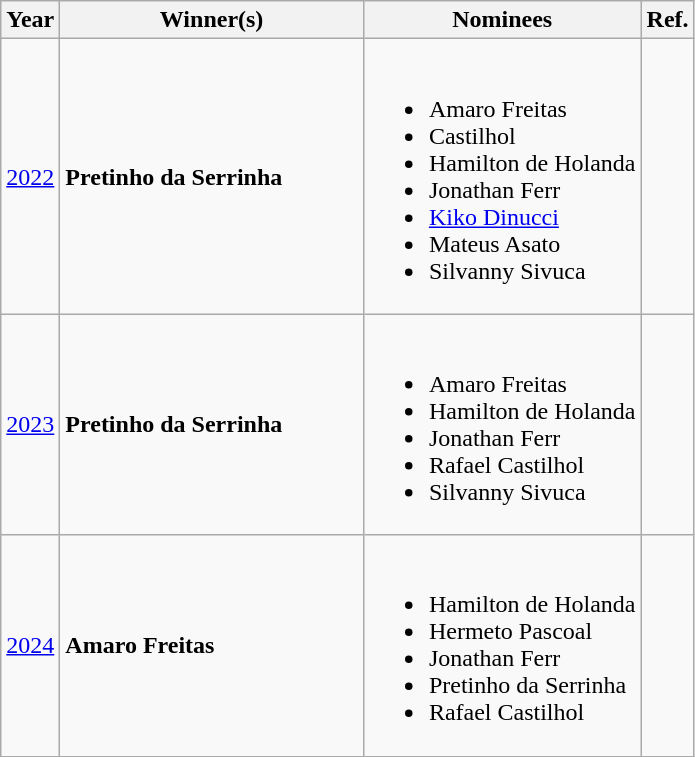<table class="wikitable sortable">
<tr>
<th style="width:5px;"><strong>Year</strong></th>
<th style="width:195px;"><strong>Winner(s)</strong></th>
<th class="unsortable"><strong>Nominees</strong></th>
<th class="unsortable">Ref.</th>
</tr>
<tr>
<td align="center"><a href='#'>2022</a></td>
<td><strong>Pretinho da Serrinha</strong></td>
<td><br><ul><li>Amaro Freitas</li><li>Castilhol</li><li>Hamilton de Holanda</li><li>Jonathan Ferr</li><li><a href='#'>Kiko Dinucci</a></li><li>Mateus Asato</li><li>Silvanny Sivuca</li></ul></td>
<td></td>
</tr>
<tr>
<td align="center"><a href='#'>2023</a></td>
<td><strong>Pretinho da Serrinha</strong></td>
<td><br><ul><li>Amaro Freitas</li><li>Hamilton de Holanda</li><li>Jonathan Ferr</li><li>Rafael Castilhol</li><li>Silvanny Sivuca</li></ul></td>
<td></td>
</tr>
<tr>
<td align="center"><a href='#'>2024</a></td>
<td><strong>Amaro Freitas</strong></td>
<td><br><ul><li>Hamilton de Holanda</li><li>Hermeto Pascoal</li><li>Jonathan Ferr</li><li>Pretinho da Serrinha</li><li>Rafael Castilhol</li></ul></td>
<td></td>
</tr>
</table>
